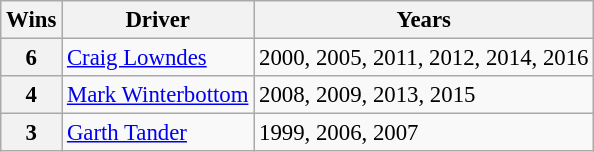<table class="wikitable" style="font-size: 95%;">
<tr>
<th>Wins</th>
<th>Driver</th>
<th>Years</th>
</tr>
<tr>
<th>6</th>
<td> <a href='#'>Craig Lowndes</a></td>
<td>2000, 2005, 2011, 2012, 2014, 2016</td>
</tr>
<tr>
<th>4</th>
<td> <a href='#'>Mark Winterbottom</a></td>
<td>2008, 2009, 2013, 2015</td>
</tr>
<tr>
<th>3</th>
<td> <a href='#'>Garth Tander</a></td>
<td>1999, 2006, 2007</td>
</tr>
</table>
